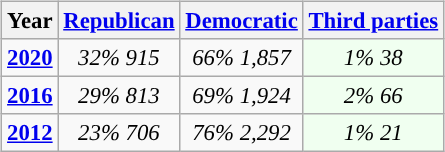<table class="wikitable" style="float:right; margin: 1em 1em 1em 0; font-size: 95%;">
<tr>
<th>Year</th>
<th><a href='#'>Republican</a></th>
<th><a href='#'>Democratic</a></th>
<th><a href='#'>Third parties</a></th>
</tr>
<tr>
<td style="text-align:center; "><strong><a href='#'>2020</a></strong></td>
<td style="text-align:center; "><em>32%</em> <em>915</em></td>
<td style="text-align:center; "><em>66%</em> <em>1,857</em></td>
<td style="text-align:center; background:honeyDew;"><em>1%</em> <em>38</em></td>
</tr>
<tr>
<td style="text-align:center; "><strong><a href='#'>2016</a></strong></td>
<td style="text-align:center; "><em>29%</em> <em>813</em></td>
<td style="text-align:center; "><em>69%</em> <em>1,924</em></td>
<td style="text-align:center; background:honeyDew;"><em>2%</em> <em>66</em></td>
</tr>
<tr>
<td style="text-align:center; "><strong><a href='#'>2012</a></strong></td>
<td style="text-align:center; "><em>23%</em> <em>706</em></td>
<td style="text-align:center; "><em>76%</em> <em>2,292</em></td>
<td style="text-align:center; background:honeyDew;"><em>1%</em> <em>21</em></td>
</tr>
</table>
